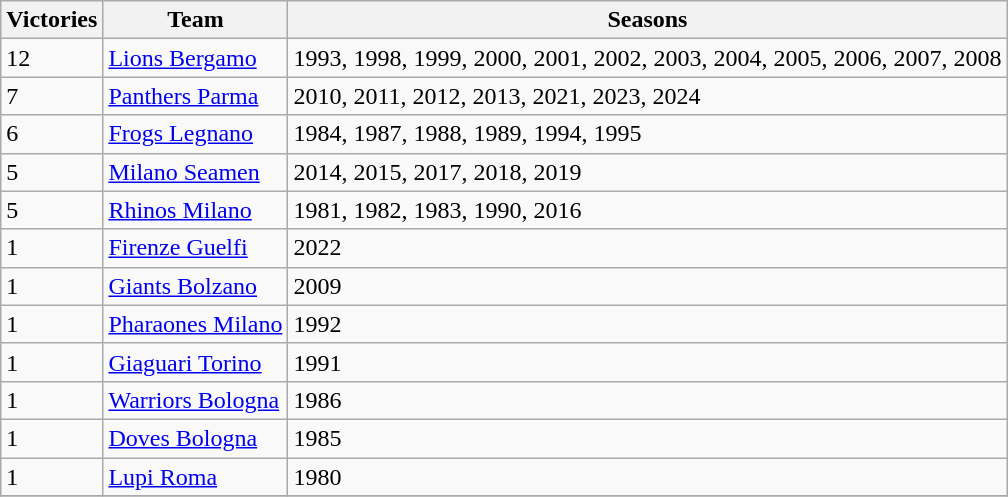<table class="wikitable">
<tr>
<th>Victories</th>
<th>Team</th>
<th>Seasons</th>
</tr>
<tr>
<td>12</td>
<td><a href='#'>Lions Bergamo</a></td>
<td>1993, 1998, 1999, 2000, 2001, 2002, 2003, 2004, 2005, 2006, 2007, 2008</td>
</tr>
<tr>
<td>7</td>
<td><a href='#'>Panthers Parma</a></td>
<td>2010, 2011, 2012, 2013, 2021, 2023, 2024</td>
</tr>
<tr>
<td>6</td>
<td><a href='#'>Frogs Legnano</a></td>
<td>1984, 1987, 1988, 1989, 1994, 1995</td>
</tr>
<tr>
<td>5</td>
<td><a href='#'>Milano Seamen</a></td>
<td>2014, 2015, 2017, 2018, 2019</td>
</tr>
<tr>
<td>5</td>
<td><a href='#'>Rhinos Milano</a></td>
<td>1981, 1982, 1983, 1990, 2016</td>
</tr>
<tr>
<td>1</td>
<td><a href='#'>Firenze Guelfi</a></td>
<td>2022</td>
</tr>
<tr>
<td>1</td>
<td><a href='#'>Giants Bolzano</a></td>
<td>2009</td>
</tr>
<tr>
<td>1</td>
<td><a href='#'>Pharaones Milano</a></td>
<td>1992</td>
</tr>
<tr>
<td>1</td>
<td><a href='#'>Giaguari Torino</a></td>
<td>1991</td>
</tr>
<tr>
<td>1</td>
<td><a href='#'>Warriors Bologna</a></td>
<td>1986</td>
</tr>
<tr>
<td>1</td>
<td><a href='#'>Doves Bologna</a></td>
<td>1985</td>
</tr>
<tr>
<td>1</td>
<td><a href='#'>Lupi Roma</a></td>
<td>1980</td>
</tr>
<tr>
</tr>
</table>
